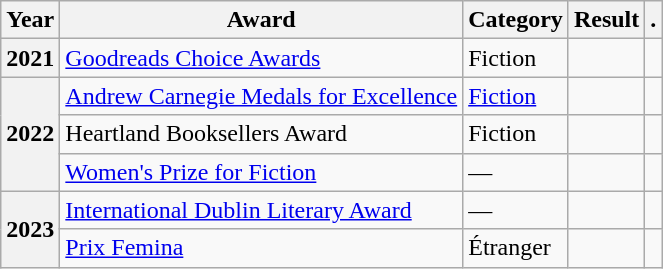<table class="wikitable sortable">
<tr>
<th>Year</th>
<th>Award</th>
<th>Category</th>
<th>Result</th>
<th>.</th>
</tr>
<tr>
<th>2021</th>
<td><a href='#'>Goodreads Choice Awards</a></td>
<td>Fiction</td>
<td></td>
<td></td>
</tr>
<tr>
<th rowspan=3>2022</th>
<td><a href='#'>Andrew Carnegie Medals for Excellence</a></td>
<td><a href='#'>Fiction</a></td>
<td></td>
<td></td>
</tr>
<tr>
<td>Heartland Booksellers Award</td>
<td>Fiction</td>
<td></td>
<td></td>
</tr>
<tr>
<td><a href='#'>Women's Prize for Fiction</a></td>
<td>—</td>
<td></td>
<td></td>
</tr>
<tr>
<th rowspan=2>2023</th>
<td><a href='#'>International Dublin Literary Award</a></td>
<td>—</td>
<td></td>
<td></td>
</tr>
<tr>
<td><a href='#'>Prix Femina</a></td>
<td>Étranger</td>
<td></td>
<td></td>
</tr>
</table>
